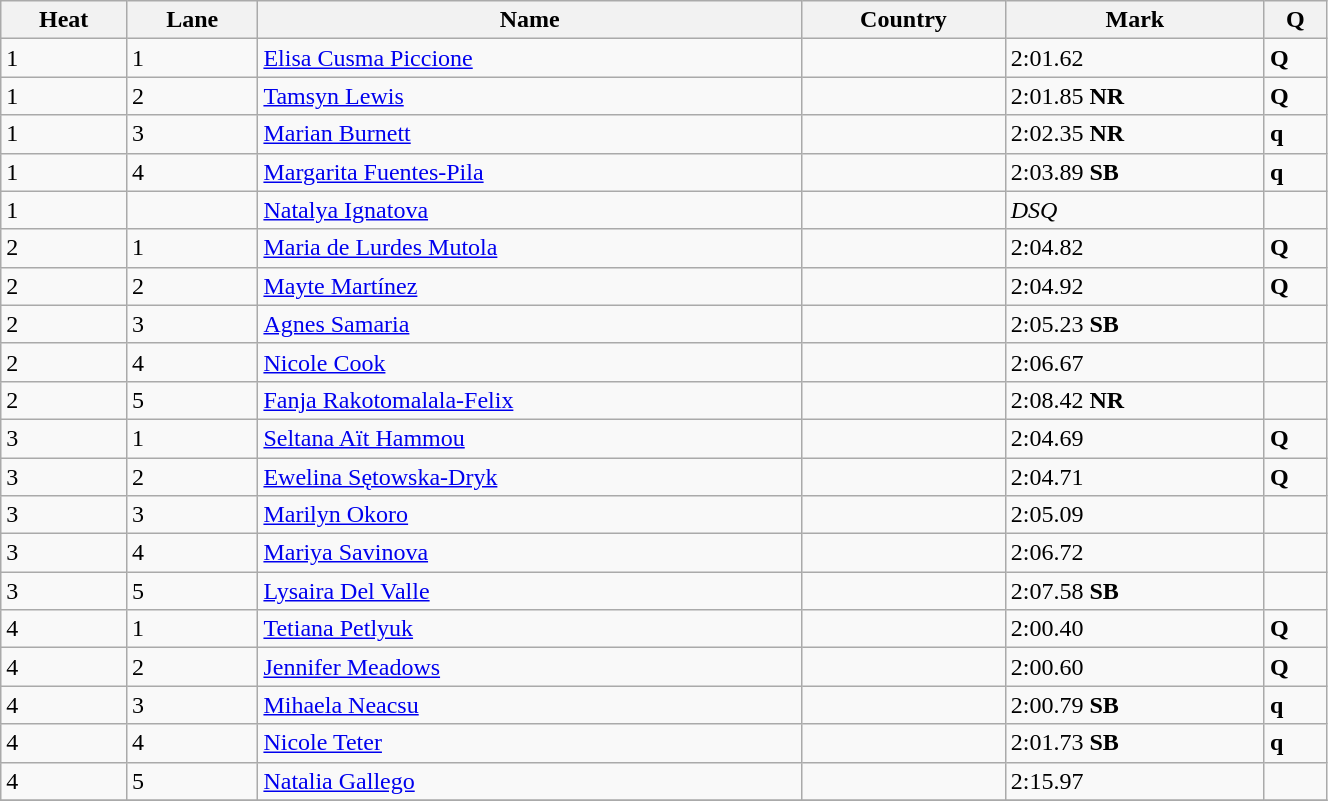<table class="wikitable sortable" width=70%>
<tr>
<th>Heat</th>
<th>Lane</th>
<th>Name</th>
<th>Country</th>
<th>Mark</th>
<th>Q</th>
</tr>
<tr>
<td>1</td>
<td>1</td>
<td><a href='#'>Elisa Cusma Piccione</a></td>
<td></td>
<td>2:01.62</td>
<td><strong>Q</strong></td>
</tr>
<tr>
<td>1</td>
<td>2</td>
<td><a href='#'>Tamsyn Lewis</a></td>
<td></td>
<td>2:01.85 <strong>NR</strong></td>
<td><strong>Q</strong></td>
</tr>
<tr>
<td>1</td>
<td>3</td>
<td><a href='#'>Marian Burnett</a></td>
<td></td>
<td>2:02.35 <strong>NR</strong></td>
<td><strong>q</strong></td>
</tr>
<tr>
<td>1</td>
<td>4</td>
<td><a href='#'>Margarita Fuentes-Pila</a></td>
<td></td>
<td>2:03.89 <strong>SB</strong></td>
<td><strong>q</strong></td>
</tr>
<tr>
<td>1</td>
<td></td>
<td><a href='#'>Natalya Ignatova</a></td>
<td></td>
<td><em>DSQ</em></td>
<td></td>
</tr>
<tr>
<td>2</td>
<td>1</td>
<td><a href='#'>Maria de Lurdes Mutola</a></td>
<td></td>
<td>2:04.82</td>
<td><strong>Q</strong></td>
</tr>
<tr>
<td>2</td>
<td>2</td>
<td><a href='#'>Mayte Martínez</a></td>
<td></td>
<td>2:04.92</td>
<td><strong>Q</strong></td>
</tr>
<tr>
<td>2</td>
<td>3</td>
<td><a href='#'>Agnes Samaria</a></td>
<td></td>
<td>2:05.23 <strong>SB</strong></td>
<td></td>
</tr>
<tr>
<td>2</td>
<td>4</td>
<td><a href='#'>Nicole Cook</a></td>
<td></td>
<td>2:06.67</td>
<td></td>
</tr>
<tr>
<td>2</td>
<td>5</td>
<td><a href='#'>Fanja Rakotomalala-Felix</a></td>
<td></td>
<td>2:08.42 <strong>NR</strong></td>
<td></td>
</tr>
<tr>
<td>3</td>
<td>1</td>
<td><a href='#'>Seltana Aït Hammou</a></td>
<td></td>
<td>2:04.69</td>
<td><strong>Q</strong></td>
</tr>
<tr>
<td>3</td>
<td>2</td>
<td><a href='#'>Ewelina Sętowska-Dryk</a></td>
<td></td>
<td>2:04.71</td>
<td><strong>Q</strong></td>
</tr>
<tr>
<td>3</td>
<td>3</td>
<td><a href='#'>Marilyn Okoro</a></td>
<td></td>
<td>2:05.09</td>
<td></td>
</tr>
<tr>
<td>3</td>
<td>4</td>
<td><a href='#'>Mariya Savinova</a></td>
<td></td>
<td>2:06.72</td>
<td></td>
</tr>
<tr>
<td>3</td>
<td>5</td>
<td><a href='#'>Lysaira Del Valle</a></td>
<td></td>
<td>2:07.58 <strong>SB</strong></td>
<td></td>
</tr>
<tr>
<td>4</td>
<td>1</td>
<td><a href='#'>Tetiana Petlyuk</a></td>
<td></td>
<td>2:00.40</td>
<td><strong>Q</strong></td>
</tr>
<tr>
<td>4</td>
<td>2</td>
<td><a href='#'>Jennifer Meadows</a></td>
<td></td>
<td>2:00.60</td>
<td><strong>Q</strong></td>
</tr>
<tr>
<td>4</td>
<td>3</td>
<td><a href='#'>Mihaela Neacsu</a></td>
<td></td>
<td>2:00.79 <strong>SB</strong></td>
<td><strong>q</strong></td>
</tr>
<tr>
<td>4</td>
<td>4</td>
<td><a href='#'>Nicole Teter</a></td>
<td></td>
<td>2:01.73 <strong>SB</strong></td>
<td><strong>q</strong></td>
</tr>
<tr>
<td>4</td>
<td>5</td>
<td><a href='#'>Natalia Gallego</a></td>
<td></td>
<td>2:15.97</td>
<td></td>
</tr>
<tr>
</tr>
</table>
